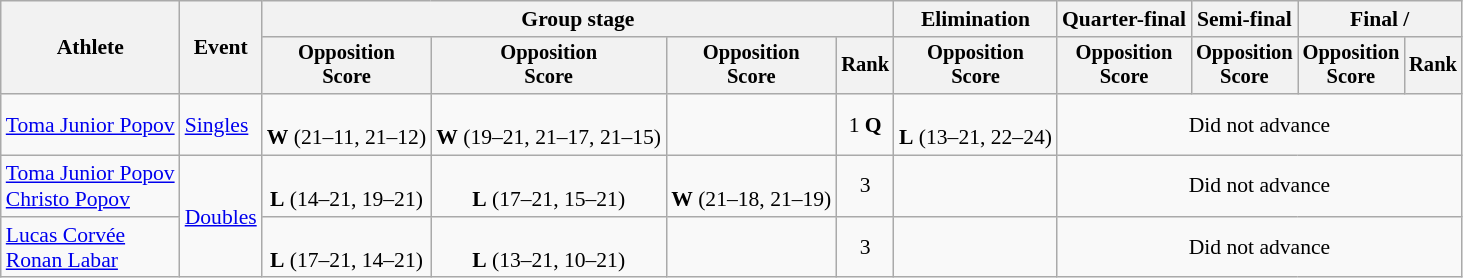<table class="wikitable" style="font-size:90%">
<tr>
<th rowspan="2">Athlete</th>
<th rowspan="2">Event</th>
<th colspan="4">Group stage</th>
<th>Elimination</th>
<th>Quarter-final</th>
<th>Semi-final</th>
<th colspan="2">Final / </th>
</tr>
<tr style="font-size:95%">
<th>Opposition<br>Score</th>
<th>Opposition<br>Score</th>
<th>Opposition<br>Score</th>
<th>Rank</th>
<th>Opposition<br>Score</th>
<th>Opposition<br>Score</th>
<th>Opposition<br>Score</th>
<th>Opposition<br>Score</th>
<th>Rank</th>
</tr>
<tr align="center">
<td align="left"><a href='#'>Toma Junior Popov</a></td>
<td align="left"><a href='#'>Singles</a></td>
<td><br><strong>W</strong> (21–11, 21–12)</td>
<td><br><strong>W</strong> (19–21, 21–17, 21–15)</td>
<td></td>
<td>1 <strong>Q</strong></td>
<td><br><strong>L</strong> (13–21, 22–24)</td>
<td colspan="4">Did not advance</td>
</tr>
<tr align="center">
<td align="left"><a href='#'>Toma Junior Popov</a><br><a href='#'>Christo Popov</a></td>
<td align="left" rowspan="2"><a href='#'>Doubles</a></td>
<td><br><strong>L</strong> (14–21, 19–21)</td>
<td><br><strong>L</strong> (17–21, 15–21)</td>
<td><br><strong>W</strong> (21–18, 21–19)</td>
<td>3</td>
<td></td>
<td colspan="4">Did not advance</td>
</tr>
<tr align="center">
<td align="left"><a href='#'>Lucas Corvée</a><br><a href='#'>Ronan Labar</a></td>
<td><br><strong>L</strong> (17–21, 14–21)</td>
<td><br><strong>L</strong> (13–21, 10–21)</td>
<td><br></td>
<td>3</td>
<td></td>
<td colspan=4>Did not advance</td>
</tr>
</table>
